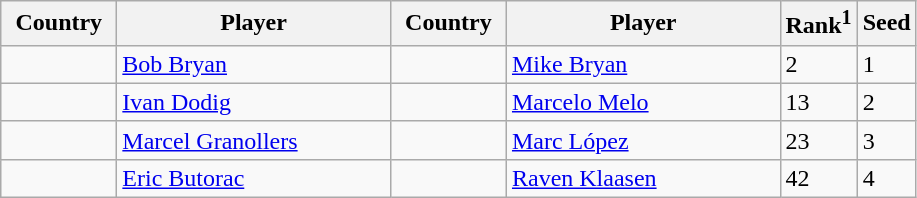<table class="sortable wikitable">
<tr>
<th width="70">Country</th>
<th width="175">Player</th>
<th width="70">Country</th>
<th width="175">Player</th>
<th>Rank<sup>1</sup></th>
<th>Seed</th>
</tr>
<tr>
<td></td>
<td><a href='#'>Bob Bryan</a></td>
<td></td>
<td><a href='#'>Mike Bryan</a></td>
<td>2</td>
<td>1</td>
</tr>
<tr>
<td></td>
<td><a href='#'>Ivan Dodig</a></td>
<td></td>
<td><a href='#'>Marcelo Melo</a></td>
<td>13</td>
<td>2</td>
</tr>
<tr>
<td></td>
<td><a href='#'>Marcel Granollers</a></td>
<td></td>
<td><a href='#'>Marc López</a></td>
<td>23</td>
<td>3</td>
</tr>
<tr>
<td></td>
<td><a href='#'>Eric Butorac</a></td>
<td></td>
<td><a href='#'>Raven Klaasen</a></td>
<td>42</td>
<td>4</td>
</tr>
</table>
